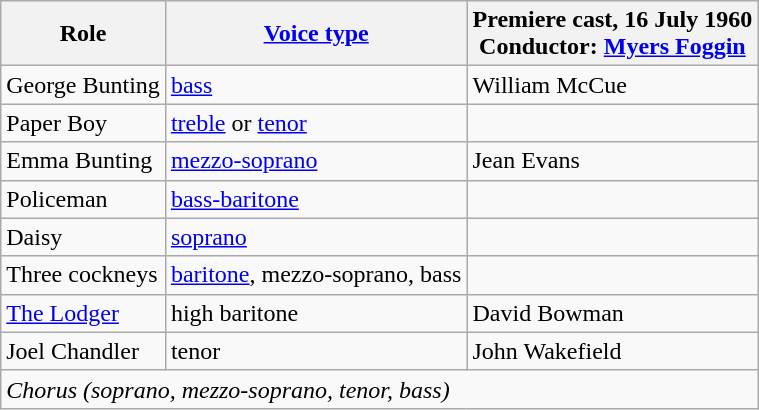<table class="wikitable">
<tr>
<th>Role</th>
<th><a href='#'>Voice type</a></th>
<th>Premiere cast, 16 July 1960<br>Conductor: <a href='#'>Myers Foggin</a></th>
</tr>
<tr>
<td>George Bunting</td>
<td><a href='#'>bass</a></td>
<td>William McCue</td>
</tr>
<tr>
<td>Paper Boy</td>
<td><a href='#'>treble</a> or <a href='#'>tenor</a></td>
<td></td>
</tr>
<tr>
<td>Emma Bunting</td>
<td><a href='#'>mezzo-soprano</a></td>
<td>Jean Evans</td>
</tr>
<tr>
<td>Policeman</td>
<td><a href='#'>bass-baritone</a></td>
<td></td>
</tr>
<tr>
<td>Daisy</td>
<td><a href='#'>soprano</a></td>
<td></td>
</tr>
<tr>
<td>Three cockneys</td>
<td><a href='#'>baritone</a>, mezzo-soprano, bass</td>
<td></td>
</tr>
<tr>
<td><a href='#'>The Lodger</a></td>
<td>high baritone</td>
<td>David Bowman</td>
</tr>
<tr>
<td>Joel Chandler</td>
<td>tenor</td>
<td>John Wakefield</td>
</tr>
<tr>
<td colspan="3"><em>Chorus (soprano, mezzo-soprano, tenor, bass)</em></td>
</tr>
</table>
